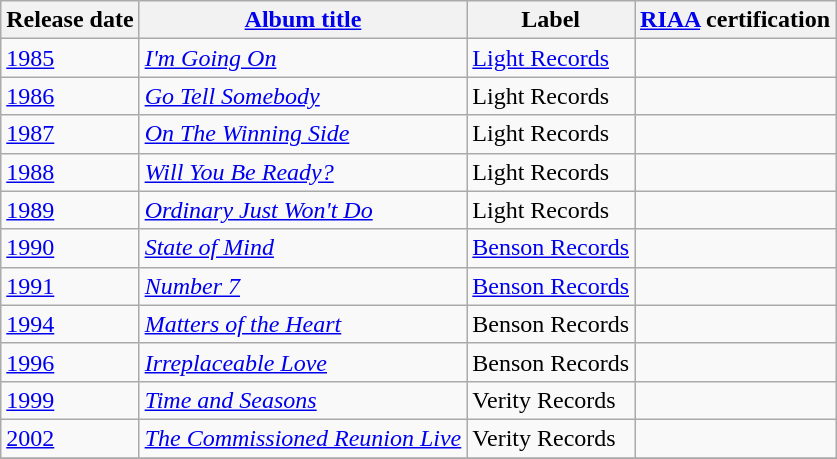<table class="wikitable">
<tr>
<th>Release date</th>
<th><a href='#'>Album title</a></th>
<th>Label</th>
<th><a href='#'>RIAA</a> certification</th>
</tr>
<tr>
<td><a href='#'>1985</a></td>
<td><em><a href='#'>I'm Going On</a></em></td>
<td><a href='#'>Light Records</a></td>
<td></td>
</tr>
<tr>
<td><a href='#'>1986</a></td>
<td><em><a href='#'>Go Tell Somebody</a></em></td>
<td>Light Records</td>
<td></td>
</tr>
<tr>
<td><a href='#'>1987</a></td>
<td><em><a href='#'>On The Winning Side</a></em></td>
<td>Light Records</td>
<td></td>
</tr>
<tr>
<td><a href='#'>1988</a></td>
<td><em><a href='#'>Will You Be Ready?</a></em></td>
<td>Light Records</td>
<td></td>
</tr>
<tr>
<td><a href='#'>1989</a></td>
<td><em><a href='#'>Ordinary Just Won't Do</a></em></td>
<td>Light Records</td>
<td></td>
</tr>
<tr>
<td><a href='#'>1990</a></td>
<td><em><a href='#'>State of Mind</a></em></td>
<td><a href='#'>Benson Records</a></td>
<td></td>
</tr>
<tr>
<td><a href='#'>1991</a></td>
<td><em><a href='#'>Number 7</a></em></td>
<td><a href='#'>Benson Records</a></td>
<td></td>
</tr>
<tr>
<td><a href='#'>1994</a></td>
<td><em><a href='#'>Matters of the Heart</a></em></td>
<td>Benson Records</td>
<td></td>
</tr>
<tr>
<td><a href='#'>1996</a></td>
<td><em><a href='#'>Irreplaceable Love</a></em></td>
<td>Benson Records</td>
<td></td>
</tr>
<tr>
<td><a href='#'>1999</a></td>
<td><em><a href='#'>Time and Seasons</a></em></td>
<td>Verity Records</td>
<td></td>
</tr>
<tr>
<td><a href='#'>2002</a></td>
<td><em><a href='#'>The Commissioned Reunion Live</a></em></td>
<td>Verity Records</td>
<td></td>
</tr>
<tr>
</tr>
</table>
